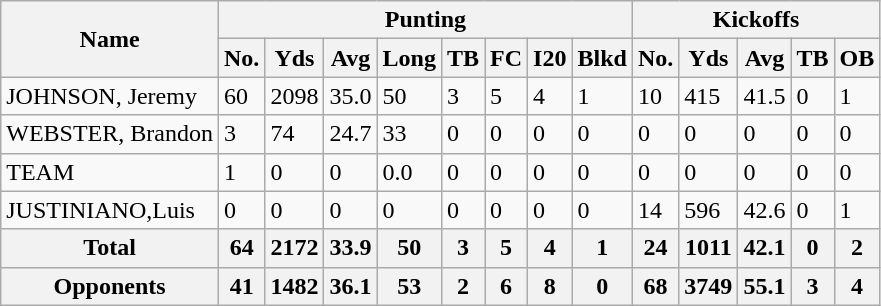<table class="wikitable" style="white-space:nowrap;">
<tr>
<th rowspan="2">Name</th>
<th colspan="8">Punting</th>
<th colspan="5">Kickoffs</th>
</tr>
<tr>
<th>No.</th>
<th>Yds</th>
<th>Avg</th>
<th>Long</th>
<th>TB</th>
<th>FC</th>
<th>I20</th>
<th>Blkd</th>
<th>No.</th>
<th>Yds</th>
<th>Avg</th>
<th>TB</th>
<th>OB</th>
</tr>
<tr>
<td>JOHNSON, Jeremy</td>
<td>60</td>
<td>2098</td>
<td>35.0</td>
<td>50</td>
<td>3</td>
<td>5</td>
<td>4</td>
<td>1</td>
<td>10</td>
<td>415</td>
<td>41.5</td>
<td>0</td>
<td>1</td>
</tr>
<tr>
<td>WEBSTER, Brandon</td>
<td>3</td>
<td>74</td>
<td>24.7</td>
<td>33</td>
<td>0</td>
<td>0</td>
<td>0</td>
<td>0</td>
<td>0</td>
<td>0</td>
<td>0</td>
<td>0</td>
<td>0</td>
</tr>
<tr>
<td>TEAM</td>
<td>1</td>
<td>0</td>
<td>0</td>
<td>0.0</td>
<td>0</td>
<td>0</td>
<td>0</td>
<td>0</td>
<td>0</td>
<td>0</td>
<td>0</td>
<td>0</td>
<td>0</td>
</tr>
<tr>
<td>JUSTINIANO,Luis</td>
<td>0</td>
<td>0</td>
<td>0</td>
<td>0</td>
<td>0</td>
<td>0</td>
<td>0</td>
<td>0</td>
<td>14</td>
<td>596</td>
<td>42.6</td>
<td>0</td>
<td>1</td>
</tr>
<tr>
<th><strong>Total</strong></th>
<th>64</th>
<th>2172</th>
<th>33.9</th>
<th>50</th>
<th>3</th>
<th>5</th>
<th>4</th>
<th>1</th>
<th>24</th>
<th>1011</th>
<th>42.1</th>
<th>0</th>
<th>2</th>
</tr>
<tr>
<th><strong>Opponents</strong></th>
<th>41</th>
<th>1482</th>
<th>36.1</th>
<th>53</th>
<th>2</th>
<th>6</th>
<th>8</th>
<th>0</th>
<th>68</th>
<th>3749</th>
<th>55.1</th>
<th>3</th>
<th>4</th>
</tr>
</table>
